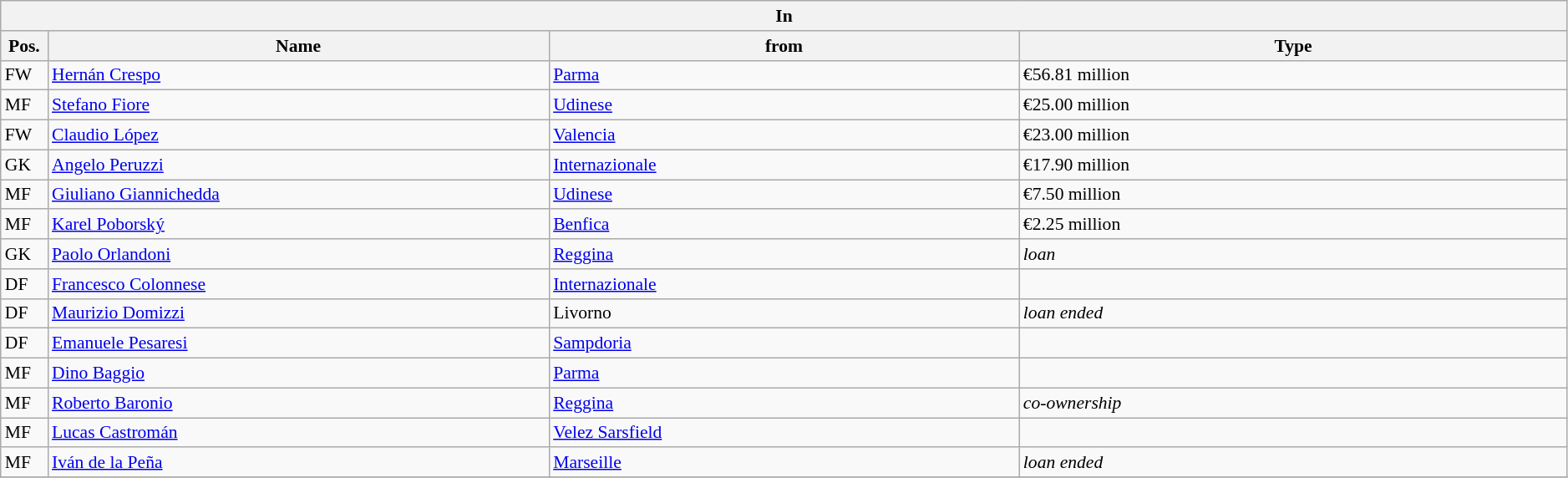<table class="wikitable" style="font-size:90%;width:99%;">
<tr>
<th colspan="4">In</th>
</tr>
<tr>
<th width=3%>Pos.</th>
<th width=32%>Name</th>
<th width=30%>from</th>
<th width=35%>Type</th>
</tr>
<tr>
<td>FW</td>
<td><a href='#'>Hernán Crespo</a></td>
<td><a href='#'>Parma</a></td>
<td>€56.81 million</td>
</tr>
<tr>
<td>MF</td>
<td><a href='#'>Stefano Fiore</a></td>
<td><a href='#'>Udinese</a></td>
<td>€25.00 million</td>
</tr>
<tr>
<td>FW</td>
<td><a href='#'>Claudio López</a></td>
<td><a href='#'>Valencia</a></td>
<td>€23.00 million</td>
</tr>
<tr>
<td>GK</td>
<td><a href='#'>Angelo Peruzzi</a></td>
<td><a href='#'>Internazionale</a></td>
<td>€17.90 million</td>
</tr>
<tr>
<td>MF</td>
<td><a href='#'>Giuliano Giannichedda</a></td>
<td><a href='#'>Udinese</a></td>
<td>€7.50 million</td>
</tr>
<tr>
<td>MF</td>
<td><a href='#'>Karel Poborský</a></td>
<td><a href='#'>Benfica</a></td>
<td>€2.25 million</td>
</tr>
<tr>
<td>GK</td>
<td><a href='#'>Paolo Orlandoni</a></td>
<td><a href='#'>Reggina</a></td>
<td><em>loan</em></td>
</tr>
<tr>
<td>DF</td>
<td><a href='#'>Francesco Colonnese</a></td>
<td><a href='#'>Internazionale</a></td>
<td></td>
</tr>
<tr>
<td>DF</td>
<td><a href='#'>Maurizio Domizzi</a></td>
<td>Livorno</td>
<td><em>loan ended</em></td>
</tr>
<tr>
<td>DF</td>
<td><a href='#'>Emanuele Pesaresi</a></td>
<td><a href='#'>Sampdoria</a></td>
<td></td>
</tr>
<tr>
<td>MF</td>
<td><a href='#'>Dino Baggio</a></td>
<td><a href='#'>Parma</a></td>
<td></td>
</tr>
<tr>
<td>MF</td>
<td><a href='#'>Roberto Baronio</a></td>
<td><a href='#'>Reggina</a></td>
<td><em>co-ownership</em></td>
</tr>
<tr>
<td>MF</td>
<td><a href='#'>Lucas Castromán</a></td>
<td><a href='#'>Velez Sarsfield</a></td>
<td></td>
</tr>
<tr>
<td>MF</td>
<td><a href='#'>Iván de la Peña</a></td>
<td><a href='#'>Marseille</a></td>
<td><em>loan ended</em></td>
</tr>
<tr>
</tr>
</table>
